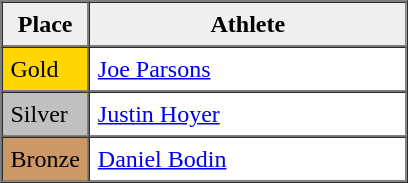<table border=1 cellpadding=5 cellspacing=0>
<tr>
<th style="background:#efefef;" width="20">Place</th>
<th style="background:#efefef;" width="200">Athlete</th>
</tr>
<tr align=left>
<td style="background:gold;">Gold</td>
<td><a href='#'>Joe Parsons</a></td>
</tr>
<tr align=left>
<td style="background:silver;">Silver</td>
<td><a href='#'>Justin Hoyer</a></td>
</tr>
<tr align=left>
<td style="background:#CC9966;">Bronze</td>
<td><a href='#'>Daniel Bodin</a></td>
</tr>
</table>
